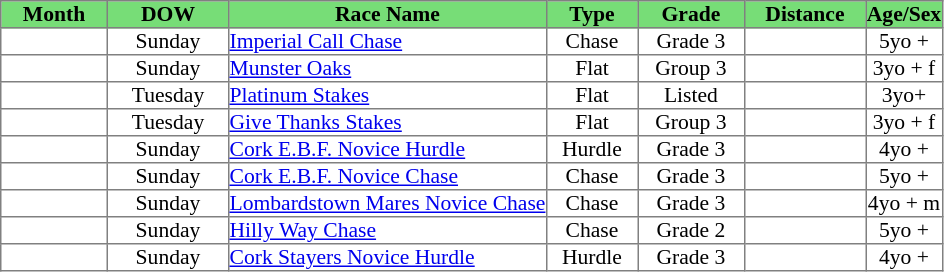<table class = "sortable" | border="1" cellpadding="0" style="border-collapse: collapse; font-size:90%">
<tr bgcolor="#77dd77" align="center">
<th style="width:70px">Month</th>
<th style="width:80px">DOW</th>
<th>Race Name</th>
<th style="width:60px">Type</th>
<th style="width:70px"><strong>Grade</strong></th>
<th style="width:80px">Distance</th>
<th style="width:50px">Age/Sex</th>
</tr>
<tr>
<td style="text-align:center"></td>
<td style="text-align:center">Sunday</td>
<td><a href='#'>Imperial Call Chase</a></td>
<td style="text-align:center">Chase</td>
<td style="text-align:center">Grade 3</td>
<td style="text-align:center"></td>
<td style="text-align:center">5yo +</td>
</tr>
<tr>
<td style="text-align:center"></td>
<td style="text-align:center">Sunday</td>
<td><a href='#'>Munster Oaks</a></td>
<td style="text-align:center">Flat</td>
<td style="text-align:center">Group 3</td>
<td style="text-align:center"></td>
<td style="text-align:center">3yo + f</td>
</tr>
<tr>
<td style="text-align:center"></td>
<td style="text-align:center">Tuesday</td>
<td><a href='#'>Platinum Stakes</a></td>
<td style="text-align:center">Flat</td>
<td style="text-align:center">Listed</td>
<td style="text-align:center"></td>
<td style="text-align:center">3yo+</td>
</tr>
<tr>
<td style="text-align:center"></td>
<td style="text-align:center">Tuesday</td>
<td><a href='#'>Give Thanks Stakes</a></td>
<td style="text-align:center">Flat</td>
<td style="text-align:center">Group 3</td>
<td style="text-align:center"></td>
<td style="text-align:center">3yo + f</td>
</tr>
<tr>
<td style="text-align:center"></td>
<td style="text-align:center">Sunday</td>
<td><a href='#'>Cork E.B.F. Novice Hurdle</a></td>
<td style="text-align:center">Hurdle</td>
<td style="text-align:center">Grade 3</td>
<td style="text-align:center"></td>
<td style="text-align:center">4yo +</td>
</tr>
<tr>
<td style="text-align:center"></td>
<td style="text-align:center">Sunday</td>
<td><a href='#'>Cork E.B.F. Novice Chase</a></td>
<td style="text-align:center">Chase</td>
<td style="text-align:center">Grade 3</td>
<td style="text-align:center"></td>
<td style="text-align:center">5yo +</td>
</tr>
<tr>
<td style="text-align:center"></td>
<td style="text-align:center">Sunday</td>
<td><a href='#'>Lombardstown Mares Novice Chase</a></td>
<td style="text-align:center">Chase</td>
<td style="text-align:center">Grade 3</td>
<td style="text-align:center"></td>
<td style="text-align:center">4yo + m</td>
</tr>
<tr>
<td style="text-align:center"></td>
<td style="text-align:center">Sunday</td>
<td><a href='#'>Hilly Way Chase</a></td>
<td style="text-align:center">Chase</td>
<td style="text-align:center">Grade 2</td>
<td style="text-align:center"></td>
<td style="text-align:center">5yo +</td>
</tr>
<tr>
<td style="text-align:center"></td>
<td style="text-align:center">Sunday</td>
<td><a href='#'>Cork Stayers Novice Hurdle</a></td>
<td style="text-align:center">Hurdle</td>
<td style="text-align:center">Grade 3</td>
<td style="text-align:center"></td>
<td style="text-align:center">4yo +</td>
</tr>
</table>
